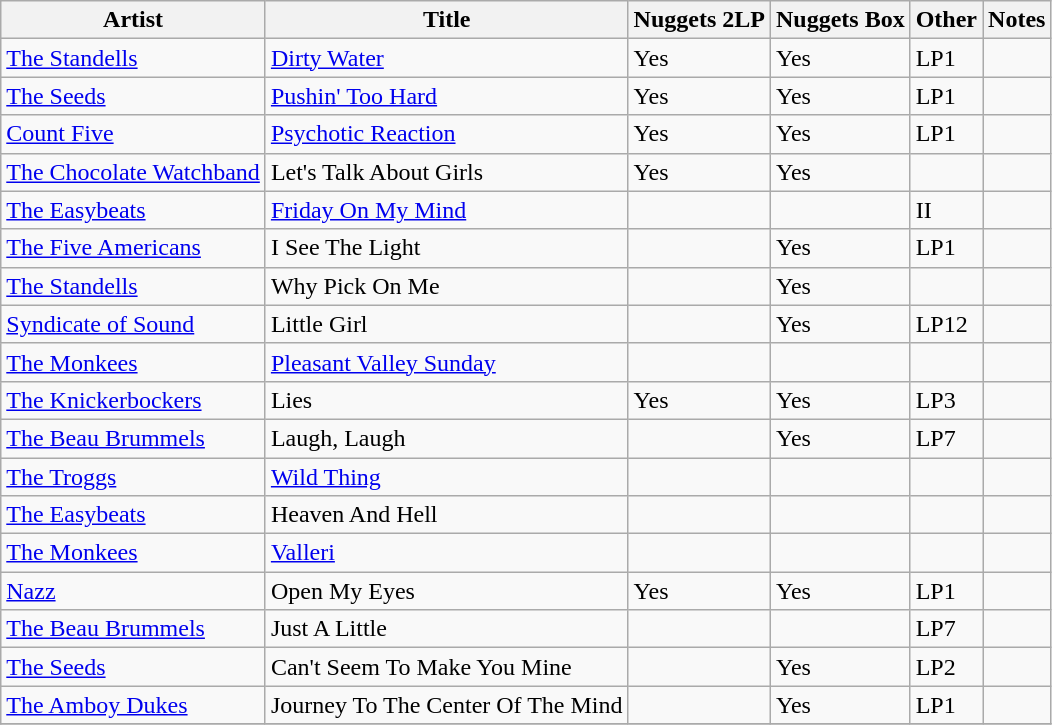<table class="wikitable sortable">
<tr>
<th>Artist</th>
<th>Title</th>
<th>Nuggets 2LP</th>
<th>Nuggets Box</th>
<th>Other</th>
<th>Notes</th>
</tr>
<tr>
<td><a href='#'>The Standells</a></td>
<td><a href='#'>Dirty Water</a></td>
<td>Yes</td>
<td>Yes</td>
<td>LP1</td>
<td></td>
</tr>
<tr>
<td><a href='#'>The Seeds</a></td>
<td><a href='#'>Pushin' Too Hard</a></td>
<td>Yes</td>
<td>Yes</td>
<td>LP1</td>
<td></td>
</tr>
<tr>
<td><a href='#'>Count Five</a></td>
<td><a href='#'>Psychotic Reaction</a></td>
<td>Yes</td>
<td>Yes</td>
<td>LP1</td>
<td></td>
</tr>
<tr>
<td><a href='#'>The Chocolate Watchband</a></td>
<td>Let's Talk About Girls</td>
<td>Yes</td>
<td>Yes</td>
<td></td>
<td></td>
</tr>
<tr>
<td><a href='#'>The Easybeats</a></td>
<td><a href='#'>Friday On My Mind</a></td>
<td></td>
<td></td>
<td>II</td>
<td></td>
</tr>
<tr>
<td><a href='#'>The Five Americans</a></td>
<td>I See The Light</td>
<td></td>
<td>Yes</td>
<td>LP1</td>
<td></td>
</tr>
<tr>
<td><a href='#'>The Standells</a></td>
<td>Why Pick On Me</td>
<td></td>
<td>Yes</td>
<td></td>
<td></td>
</tr>
<tr>
<td><a href='#'>Syndicate of Sound</a></td>
<td>Little Girl</td>
<td></td>
<td>Yes</td>
<td>LP12</td>
<td></td>
</tr>
<tr>
<td><a href='#'>The Monkees</a></td>
<td><a href='#'>Pleasant Valley Sunday</a></td>
<td></td>
<td></td>
<td></td>
<td></td>
</tr>
<tr>
<td><a href='#'>The Knickerbockers</a></td>
<td>Lies</td>
<td>Yes</td>
<td>Yes</td>
<td>LP3</td>
<td></td>
</tr>
<tr>
<td><a href='#'>The Beau Brummels</a></td>
<td>Laugh, Laugh</td>
<td></td>
<td>Yes</td>
<td>LP7</td>
<td></td>
</tr>
<tr>
<td><a href='#'>The Troggs</a></td>
<td><a href='#'>Wild Thing</a></td>
<td></td>
<td></td>
<td></td>
<td></td>
</tr>
<tr>
<td><a href='#'>The Easybeats</a></td>
<td>Heaven And Hell</td>
<td></td>
<td></td>
<td></td>
<td></td>
</tr>
<tr>
<td><a href='#'>The Monkees</a></td>
<td><a href='#'>Valleri</a></td>
<td></td>
<td></td>
<td></td>
<td></td>
</tr>
<tr>
<td><a href='#'>Nazz</a></td>
<td>Open My Eyes</td>
<td>Yes</td>
<td>Yes</td>
<td>LP1</td>
<td></td>
</tr>
<tr>
<td><a href='#'>The Beau Brummels</a></td>
<td>Just A Little</td>
<td></td>
<td></td>
<td>LP7</td>
<td></td>
</tr>
<tr>
<td><a href='#'>The Seeds</a></td>
<td>Can't Seem To Make You Mine</td>
<td></td>
<td>Yes</td>
<td>LP2</td>
<td></td>
</tr>
<tr>
<td><a href='#'>The Amboy Dukes</a></td>
<td>Journey To The Center Of The Mind</td>
<td></td>
<td>Yes</td>
<td>LP1</td>
<td></td>
</tr>
<tr>
</tr>
</table>
